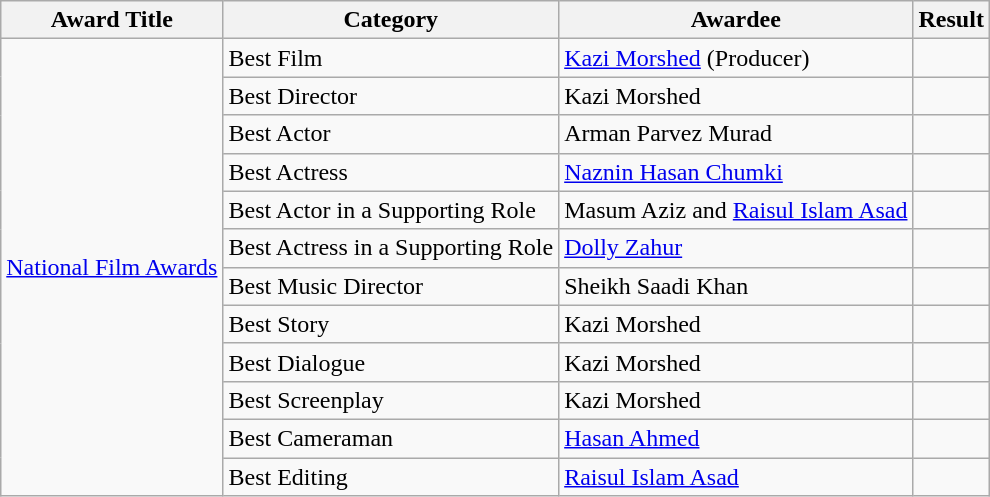<table class="wikitable">
<tr>
<th>Award Title</th>
<th>Category</th>
<th>Awardee</th>
<th>Result</th>
</tr>
<tr>
<td rowspan="12"><a href='#'>National Film Awards</a></td>
<td>Best Film</td>
<td><a href='#'>Kazi Morshed</a> (Producer)</td>
<td></td>
</tr>
<tr>
<td>Best Director</td>
<td>Kazi Morshed</td>
<td></td>
</tr>
<tr>
<td>Best Actor</td>
<td>Arman Parvez Murad</td>
<td></td>
</tr>
<tr>
<td>Best Actress</td>
<td><a href='#'>Naznin Hasan Chumki</a></td>
<td></td>
</tr>
<tr>
<td>Best Actor in a Supporting Role</td>
<td>Masum Aziz and <a href='#'>Raisul Islam Asad</a></td>
<td></td>
</tr>
<tr>
<td>Best Actress in a Supporting Role</td>
<td><a href='#'>Dolly Zahur</a></td>
<td></td>
</tr>
<tr>
<td>Best Music Director</td>
<td>Sheikh Saadi Khan</td>
<td></td>
</tr>
<tr>
<td>Best Story</td>
<td>Kazi Morshed</td>
<td></td>
</tr>
<tr>
<td>Best Dialogue</td>
<td>Kazi Morshed</td>
<td></td>
</tr>
<tr>
<td>Best Screenplay</td>
<td>Kazi Morshed</td>
<td></td>
</tr>
<tr>
<td>Best Cameraman</td>
<td><a href='#'>Hasan Ahmed</a></td>
<td></td>
</tr>
<tr>
<td>Best Editing</td>
<td><a href='#'>Raisul Islam Asad</a></td>
<td></td>
</tr>
</table>
